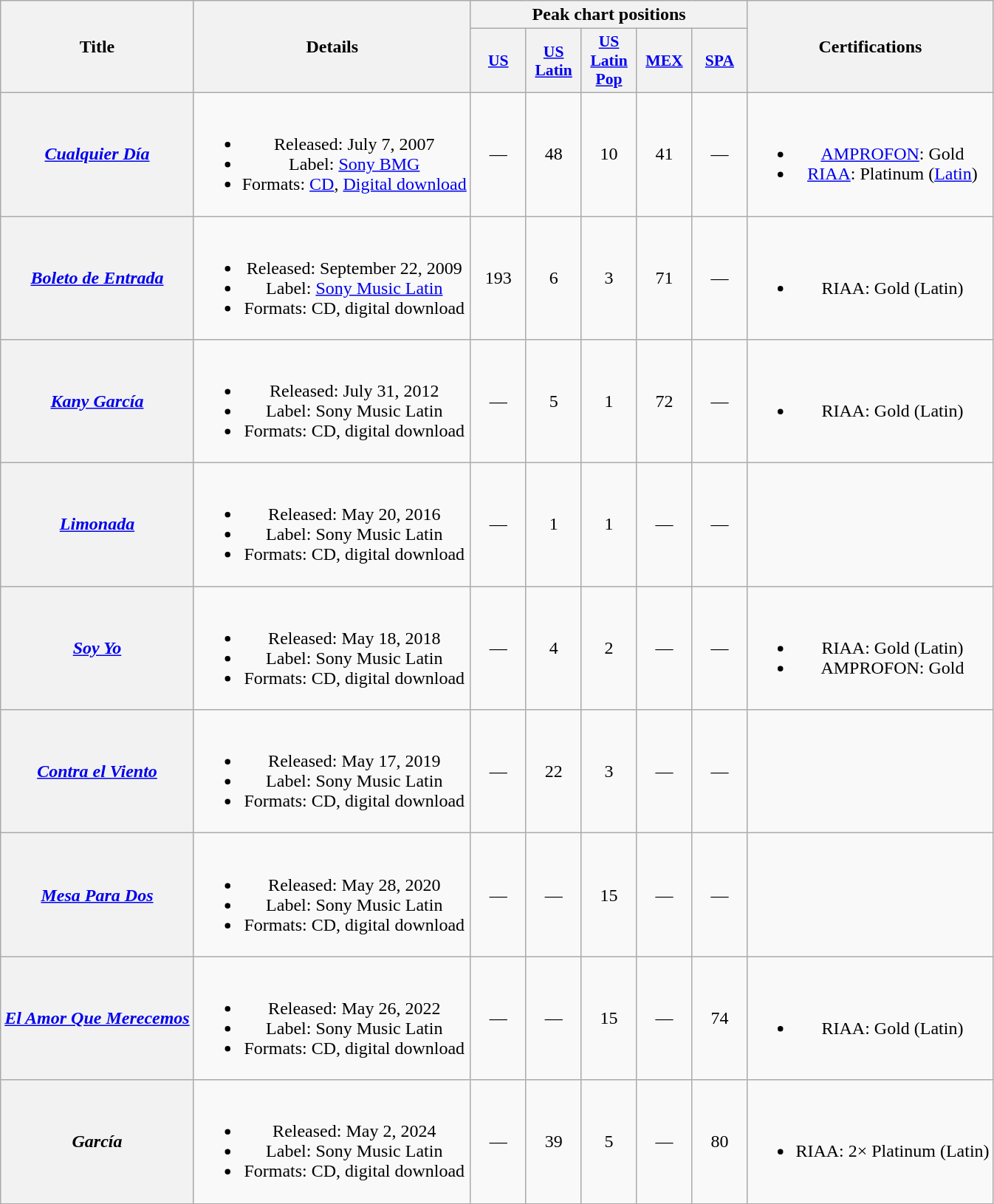<table class="wikitable plainrowheaders" style="text-align:center;">
<tr>
<th scope="col" rowspan="2">Title</th>
<th scope="col" rowspan="2">Details</th>
<th scope="col" colspan="5">Peak chart positions</th>
<th scope="col" rowspan="2">Certifications</th>
</tr>
<tr>
<th scope="col" style="width:3em;font-size:90%"><a href='#'>US</a><br></th>
<th scope="col" style="width:3em;font-size:90%"><a href='#'>US<br>Latin</a><br></th>
<th scope="col" style="width:3em;font-size:90%"><a href='#'>US<br>Latin<br>Pop</a><br></th>
<th scope="col" style="width:3em;font-size:90%"><a href='#'>MEX</a><br></th>
<th scope="col" style="width:3em;font-size:90%"><a href='#'>SPA</a><br></th>
</tr>
<tr>
<th scope="row"><em><a href='#'>Cualquier Día</a></em></th>
<td><br><ul><li>Released: July 7, 2007</li><li>Label: <a href='#'>Sony BMG</a></li><li>Formats: <a href='#'>CD</a>, <a href='#'>Digital download</a></li></ul></td>
<td>—</td>
<td>48</td>
<td>10</td>
<td>41</td>
<td>—</td>
<td><br><ul><li><a href='#'>AMPROFON</a>: Gold</li><li><a href='#'>RIAA</a>: Platinum (<a href='#'>Latin</a>)</li></ul></td>
</tr>
<tr>
<th scope="row"><em><a href='#'>Boleto de Entrada</a></em></th>
<td><br><ul><li>Released: September 22, 2009</li><li>Label: <a href='#'>Sony Music Latin</a></li><li>Formats: CD, digital download</li></ul></td>
<td>193</td>
<td>6</td>
<td>3</td>
<td>71</td>
<td>—</td>
<td><br><ul><li>RIAA: Gold (Latin)</li></ul></td>
</tr>
<tr>
<th scope="row"><em><a href='#'>Kany García</a></em></th>
<td><br><ul><li>Released: July 31, 2012</li><li>Label: Sony Music Latin</li><li>Formats: CD, digital download</li></ul></td>
<td>—</td>
<td>5</td>
<td>1</td>
<td>72</td>
<td>—</td>
<td><br><ul><li>RIAA: Gold (Latin)</li></ul></td>
</tr>
<tr>
<th scope="row"><em><a href='#'>Limonada</a></em></th>
<td><br><ul><li>Released: May 20, 2016</li><li>Label: Sony Music Latin</li><li>Formats: CD, digital download</li></ul></td>
<td>—</td>
<td>1</td>
<td>1</td>
<td>—</td>
<td>—</td>
<td></td>
</tr>
<tr>
<th scope="row"><em><a href='#'>Soy Yo</a></em></th>
<td><br><ul><li>Released: May 18, 2018</li><li>Label: Sony Music Latin</li><li>Formats: CD, digital download</li></ul></td>
<td>—</td>
<td>4</td>
<td>2</td>
<td>—</td>
<td>—</td>
<td><br><ul><li>RIAA: Gold (Latin)</li><li>AMPROFON: Gold</li></ul></td>
</tr>
<tr>
<th scope="row"><em><a href='#'>Contra el Viento</a></em></th>
<td><br><ul><li>Released: May 17, 2019</li><li>Label: Sony Music Latin</li><li>Formats: CD, digital download</li></ul></td>
<td>—</td>
<td>22</td>
<td>3</td>
<td>—</td>
<td>—</td>
<td></td>
</tr>
<tr>
<th scope="row"><em><a href='#'>Mesa Para Dos</a></em></th>
<td><br><ul><li>Released: May 28, 2020</li><li>Label: Sony Music Latin</li><li>Formats: CD, digital download</li></ul></td>
<td>—</td>
<td>—</td>
<td>15</td>
<td>—</td>
<td>—</td>
<td></td>
</tr>
<tr>
<th scope="row"><em><a href='#'>El Amor Que Merecemos</a></em></th>
<td><br><ul><li>Released: May 26, 2022</li><li>Label: Sony Music Latin</li><li>Formats: CD, digital download</li></ul></td>
<td>—</td>
<td>—</td>
<td>15</td>
<td>—</td>
<td>74</td>
<td><br><ul><li>RIAA: Gold (Latin)</li></ul></td>
</tr>
<tr>
<th scope="row"><em>García</em></th>
<td><br><ul><li>Released: May 2, 2024</li><li>Label: Sony Music Latin</li><li>Formats: CD, digital download</li></ul></td>
<td>—</td>
<td>39</td>
<td>5</td>
<td>—</td>
<td>80</td>
<td><br><ul><li>RIAA: 2× Platinum (Latin)</li></ul></td>
</tr>
</table>
